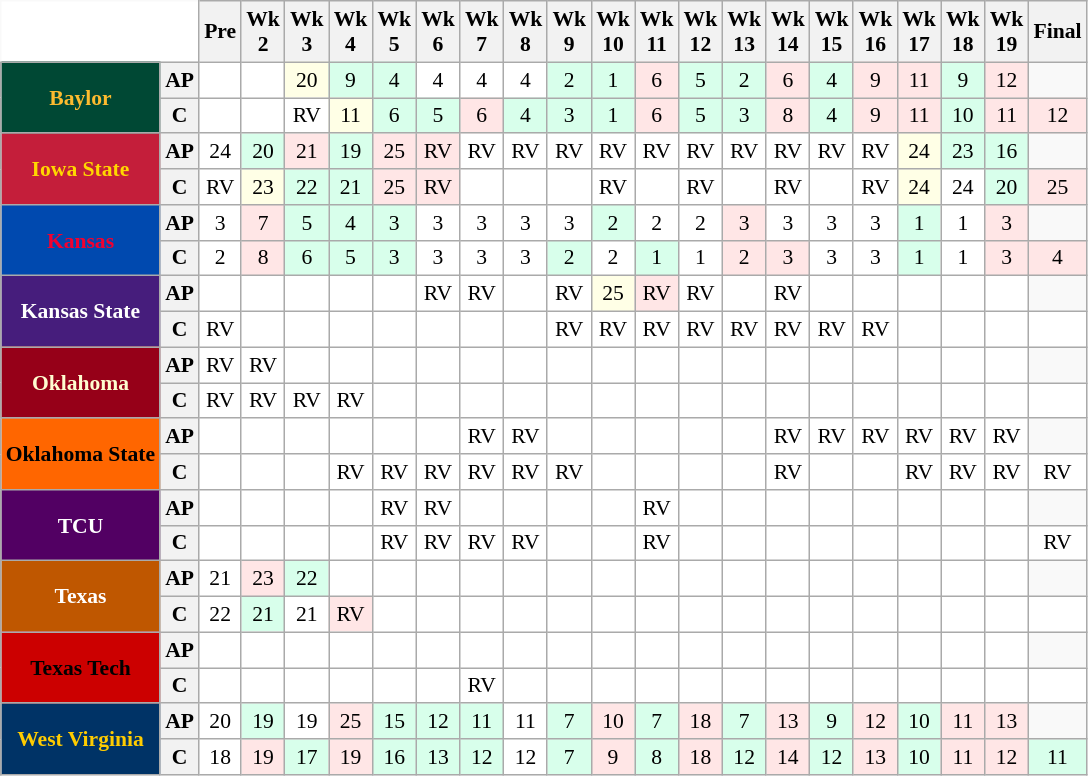<table class="wikitable" style="white-space:nowrap;font-size:90%;">
<tr>
<th colspan=2 style="background:white; border-top-style:hidden; border-left-style:hidden;"> </th>
<th>Pre</th>
<th>Wk<br>2</th>
<th>Wk<br>3</th>
<th>Wk<br>4</th>
<th>Wk<br>5</th>
<th>Wk<br>6</th>
<th>Wk<br>7</th>
<th>Wk<br>8</th>
<th>Wk<br>9</th>
<th>Wk<br>10</th>
<th>Wk<br>11</th>
<th>Wk<br>12</th>
<th>Wk<br>13</th>
<th>Wk<br>14</th>
<th>Wk<br>15</th>
<th>Wk<br>16</th>
<th>Wk<br>17</th>
<th>Wk<br>18</th>
<th>Wk<br>19</th>
<th>Final</th>
</tr>
<tr style="text-align:center;">
<th rowspan=2 style="background:#004834; color:#FDBB2F;">Baylor</th>
<th>AP</th>
<td style="background:#FFF;"></td>
<td style="background:#FFF;"></td>
<td style="background:#FFFFE6;">20</td>
<td style="background:#D8FFEB;">9</td>
<td style="background:#D8FFEB;">4</td>
<td style="background:#FFF;">4</td>
<td style="background:#FFF;">4</td>
<td style="background:#FFF;">4</td>
<td style="background:#D8FFEB;">2</td>
<td style="background:#D8FFEB;">1</td>
<td style="background:#FFE6E6;">6</td>
<td style="background:#D8FFEB;">5</td>
<td style="background:#D8FFEB;">2</td>
<td style="background:#FFE6E6;">6</td>
<td style="background:#D8FFEB;">4</td>
<td style="background:#FFE6E6;">9</td>
<td style="background:#FFE6E6;">11</td>
<td style="background:#D8FFEB;">9</td>
<td style="background:#FFE6E6;">12</td>
</tr>
<tr style="text-align:center;">
<th>C</th>
<td style="background:#FFF;"></td>
<td style="background:#FFF;"></td>
<td style="background:#FFF;">RV</td>
<td style="background:#FFFFE6;">11</td>
<td style="background:#D8FFEB;">6</td>
<td style="background:#D8FFEB;">5</td>
<td style="background:#FFE6E6;">6</td>
<td style="background:#D8FFEB;">4</td>
<td style="background:#D8FFEB;">3</td>
<td style="background:#D8FFEB;">1</td>
<td style="background:#FFE6E6;">6</td>
<td style="background:#D8FFEB;">5</td>
<td style="background:#D8FFEB;">3</td>
<td style="background:#FFE6E6;">8</td>
<td style="background:#D8FFEB;">4</td>
<td style="background:#FFE6E6;">9</td>
<td style="background:#FFE6E6;">11</td>
<td style="background:#D8FFEB;">10</td>
<td style="background:#FFE6E6;">11</td>
<td style="background:#FFE6E6;">12</td>
</tr>
<tr style="text-align:center;">
<th rowspan=2 style="background:#C41E3A; color:#FFD700;">Iowa State</th>
<th>AP</th>
<td style="background:#FFF;">24</td>
<td style="background:#D8FFEB;">20</td>
<td style="background:#FFE6E6;">21</td>
<td style="background:#D8FFEB;">19</td>
<td style="background:#FFE6E6;">25</td>
<td style="background:#FFE6E6;">RV</td>
<td style="background:#FFF;">RV</td>
<td style="background:#FFF;">RV</td>
<td style="background:#FFF;">RV</td>
<td style="background:#FFF;">RV</td>
<td style="background:#FFF;">RV</td>
<td style="background:#FFF;">RV</td>
<td style="background:#FFF;">RV</td>
<td style="background:#FFF;">RV</td>
<td style="background:#FFF;">RV</td>
<td style="background:#FFF;">RV</td>
<td style="background:#FFFFE6;">24</td>
<td style="background:#D8FFEB;">23</td>
<td style="background:#D8FFEB;">16</td>
</tr>
<tr style="text-align:center;">
<th>C</th>
<td style="background:#FFF;">RV</td>
<td style="background:#FFFFE6;">23</td>
<td style="background:#D8FFEB;">22</td>
<td style="background:#D8FFEB;">21</td>
<td style="background:#FFE6E6;">25</td>
<td style="background:#FFE6E6;">RV</td>
<td style="background:#FFF;"></td>
<td style="background:#FFF;"></td>
<td style="background:#FFF;"></td>
<td style="background:#FFF;">RV</td>
<td style="background:#FFF;"></td>
<td style="background:#FFF;">RV</td>
<td style="background:#FFF;"></td>
<td style="background:#FFF;">RV</td>
<td style="background:#FFF;"></td>
<td style="background:#FFF;">RV</td>
<td style="background:#FFFFE6;">24</td>
<td style="background:#FFF;">24</td>
<td style="background:#D8FFEB;">20</td>
<td style="background:#FFE6E6;">25</td>
</tr>
<tr style="text-align:center;">
<th rowspan=2 style="background:#0049AF; color:#F20030;">Kansas</th>
<th>AP</th>
<td style="background:#FFF;">3</td>
<td style="background:#FFE6E6;">7</td>
<td style="background:#D8FFEB;">5</td>
<td style="background:#D8FFEB;">4</td>
<td style="background:#D8FFEB;">3</td>
<td style="background:#FFF;">3</td>
<td style="background:#FFF;">3</td>
<td style="background:#FFF;">3</td>
<td style="background:#FFF;">3</td>
<td style="background:#D8FFEB;">2</td>
<td style="background:#FFF;">2</td>
<td style="background:#FFF;">2</td>
<td style="background:#FFE6E6;">3</td>
<td style="background:#FFF;">3</td>
<td style="background:#FFF;">3</td>
<td style="background:#FFF;">3</td>
<td style="background:#D8FFEB;">1</td>
<td style="background:#FFF;">1</td>
<td style="background:#FFE6E6;">3</td>
</tr>
<tr style="text-align:center;">
<th>C</th>
<td style="background:#FFF;">2</td>
<td style="background:#FFE6E6;">8</td>
<td style="background:#D8FFEB;">6</td>
<td style="background:#D8FFEB;">5</td>
<td style="background:#D8FFEB;">3</td>
<td style="background:#FFF;">3</td>
<td style="background:#FFF;">3</td>
<td style="background:#FFF;">3</td>
<td style="background:#D8FFEB;">2</td>
<td style="background:#FFF;">2</td>
<td style="background:#D8FFEB;">1</td>
<td style="background:#FFF;">1</td>
<td style="background:#FFE6E6;">2</td>
<td style="background:#FFE6E6;">3</td>
<td style="background:#FFF;">3</td>
<td style="background:#FFF;">3</td>
<td style="background:#D8FFEB;">1</td>
<td style="background:#FFF;">1</td>
<td style="background:#FFE6E6;">3</td>
<td style="background:#FFE6E6;">4</td>
</tr>
<tr style="text-align:center;">
<th rowspan=2 style="background:#461D7C; color:white;">Kansas State</th>
<th>AP</th>
<td style="background:#FFF;"></td>
<td style="background:#FFF;"></td>
<td style="background:#FFF;"></td>
<td style="background:#FFF;"></td>
<td style="background:#FFF;"></td>
<td style="background:#FFF;">RV</td>
<td style="background:#FFF;">RV</td>
<td style="background:#FFF;"></td>
<td style="background:#FFF;">RV</td>
<td style="background:#FFFFE6;">25</td>
<td style="background:#FFE6E6;">RV</td>
<td style="background:#FFF;">RV</td>
<td style="background:#FFF;"></td>
<td style="background:#FFF;">RV</td>
<td style="background:#FFF;"></td>
<td style="background:#FFF;"></td>
<td style="background:#FFF;"></td>
<td style="background:#FFF;"></td>
<td style="background:#FFF;"></td>
</tr>
<tr style="text-align:center;">
<th>C</th>
<td style="background:#FFF;">RV</td>
<td style="background:#FFF;"></td>
<td style="background:#FFF;"></td>
<td style="background:#FFF;"></td>
<td style="background:#FFF;"></td>
<td style="background:#FFF;"></td>
<td style="background:#FFF;"></td>
<td style="background:#FFF;"></td>
<td style="background:#FFF;">RV</td>
<td style="background:#FFF;">RV</td>
<td style="background:#FFF;">RV</td>
<td style="background:#FFF;">RV</td>
<td style="background:#FFF;">RV</td>
<td style="background:#FFF;">RV</td>
<td style="background:#FFF;">RV</td>
<td style="background:#FFF;">RV</td>
<td style="background:#FFF;"></td>
<td style="background:#FFF;"></td>
<td style="background:#FFF;"></td>
<td style="background:#FFF;"></td>
</tr>
<tr style="text-align:center;">
<th rowspan=2 style="background:#960018; color:#FFFDD0;">Oklahoma</th>
<th>AP</th>
<td style="background:#FFF;">RV</td>
<td style="background:#FFF;">RV</td>
<td style="background:#FFF;"></td>
<td style="background:#FFF;"></td>
<td style="background:#FFF;"></td>
<td style="background:#FFF;"></td>
<td style="background:#FFF;"></td>
<td style="background:#FFF;"></td>
<td style="background:#FFF;"></td>
<td style="background:#FFF;"></td>
<td style="background:#FFF;"></td>
<td style="background:#FFF;"></td>
<td style="background:#FFF;"></td>
<td style="background:#FFF;"></td>
<td style="background:#FFF;"></td>
<td style="background:#FFF;"></td>
<td style="background:#FFF;"></td>
<td style="background:#FFF;"></td>
<td style="background:#FFF;"></td>
</tr>
<tr style="text-align:center;">
<th>C</th>
<td style="background:#FFF;">RV</td>
<td style="background:#FFF;">RV</td>
<td style="background:#FFF;">RV</td>
<td style="background:#FFF;">RV</td>
<td style="background:#FFF;"></td>
<td style="background:#FFF;"></td>
<td style="background:#FFF;"></td>
<td style="background:#FFF;"></td>
<td style="background:#FFF;"></td>
<td style="background:#FFF;"></td>
<td style="background:#FFF;"></td>
<td style="background:#FFF;"></td>
<td style="background:#FFF;"></td>
<td style="background:#FFF;"></td>
<td style="background:#FFF;"></td>
<td style="background:#FFF;"></td>
<td style="background:#FFF;"></td>
<td style="background:#FFF;"></td>
<td style="background:#FFF;"></td>
<td style="background:#FFF;"></td>
</tr>
<tr style="text-align:center;">
<th rowspan=2 style="background:#FF6600; color:black;">Oklahoma State</th>
<th>AP</th>
<td style="background:#FFF;"></td>
<td style="background:#FFF;"></td>
<td style="background:#FFF;"></td>
<td style="background:#FFF;"></td>
<td style="background:#FFF;"></td>
<td style="background:#FFF;"></td>
<td style="background:#FFF;">RV</td>
<td style="background:#FFF;">RV</td>
<td style="background:#FFF;"></td>
<td style="background:#FFF;"></td>
<td style="background:#FFF;"></td>
<td style="background:#FFF;"></td>
<td style="background:#FFF;"></td>
<td style="background:#FFF;">RV</td>
<td style="background:#FFF;">RV</td>
<td style="background:#FFF;">RV</td>
<td style="background:#FFF;">RV</td>
<td style="background:#FFF;">RV</td>
<td style="background:#FFF;">RV</td>
</tr>
<tr style="text-align:center;">
<th>C</th>
<td style="background:#FFF;"></td>
<td style="background:#FFF;"></td>
<td style="background:#FFF;"></td>
<td style="background:#FFF;">RV</td>
<td style="background:#FFF;">RV</td>
<td style="background:#FFF;">RV</td>
<td style="background:#FFF;">RV</td>
<td style="background:#FFF;">RV</td>
<td style="background:#FFF;">RV</td>
<td style="background:#FFF;"></td>
<td style="background:#FFF;"></td>
<td style="background:#FFF;"></td>
<td style="background:#FFF;"></td>
<td style="background:#FFF;">RV</td>
<td style="background:#FFF;"></td>
<td style="background:#FFF;"></td>
<td style="background:#FFF;">RV</td>
<td style="background:#FFF;">RV</td>
<td style="background:#FFF;">RV</td>
<td style="background:#FFF;">RV</td>
</tr>
<tr style="text-align:center;">
<th rowspan=2 style="background:#520063; color:white;">TCU</th>
<th>AP</th>
<td style="background:#FFF;"></td>
<td style="background:#FFF;"></td>
<td style="background:#FFF;"></td>
<td style="background:#FFF;"></td>
<td style="background:#FFF;">RV</td>
<td style="background:#FFF;">RV</td>
<td style="background:#FFF;"></td>
<td style="background:#FFF;"></td>
<td style="background:#FFF;"></td>
<td style="background:#FFF;"></td>
<td style="background:#FFF;">RV</td>
<td style="background:#FFF;"></td>
<td style="background:#FFF;"></td>
<td style="background:#FFF;"></td>
<td style="background:#FFF;"></td>
<td style="background:#FFF;"></td>
<td style="background:#FFF;"></td>
<td style="background:#FFF;"></td>
<td style="background:#FFF;"></td>
</tr>
<tr style="text-align:center;">
<th>C</th>
<td style="background:#FFF;"></td>
<td style="background:#FFF;"></td>
<td style="background:#FFF;"></td>
<td style="background:#FFF;"></td>
<td style="background:#FFF;">RV</td>
<td style="background:#FFF;">RV</td>
<td style="background:#FFF;">RV</td>
<td style="background:#FFF;">RV</td>
<td style="background:#FFF;"></td>
<td style="background:#FFF;"></td>
<td style="background:#FFF;">RV</td>
<td style="background:#FFF;"></td>
<td style="background:#FFF;"></td>
<td style="background:#FFF;"></td>
<td style="background:#FFF;"></td>
<td style="background:#FFF;"></td>
<td style="background:#FFF;"></td>
<td style="background:#FFF;"></td>
<td style="background:#FFF;"></td>
<td style="background:#FFF;">RV</td>
</tr>
<tr style="text-align:center;">
<th rowspan=2 style="background:#bf5700; color:white;">Texas</th>
<th>AP</th>
<td style="background:#FFF;">21</td>
<td style="background:#FFE6E6;">23</td>
<td style="background:#D8FFEB;">22</td>
<td style="background:#FFF;"></td>
<td style="background:#FFF;"></td>
<td style="background:#FFF;"></td>
<td style="background:#FFF;"></td>
<td style="background:#FFF;"></td>
<td style="background:#FFF;"></td>
<td style="background:#FFF;"></td>
<td style="background:#FFF;"></td>
<td style="background:#FFF;"></td>
<td style="background:#FFF;"></td>
<td style="background:#FFF;"></td>
<td style="background:#FFF;"></td>
<td style="background:#FFF;"></td>
<td style="background:#FFF;"></td>
<td style="background:#FFF;"></td>
<td style="background:#FFF;"></td>
</tr>
<tr style="text-align:center;">
<th>C</th>
<td style="background:#FFF;">22</td>
<td style="background:#D8FFEB;">21</td>
<td style="background:#FFF;">21</td>
<td style="background:#FFE6E6;">RV</td>
<td style="background:#FFF;"></td>
<td style="background:#FFF;"></td>
<td style="background:#FFF;"></td>
<td style="background:#FFF;"></td>
<td style="background:#FFF;"></td>
<td style="background:#FFF;"></td>
<td style="background:#FFF;"></td>
<td style="background:#FFF;"></td>
<td style="background:#FFF;"></td>
<td style="background:#FFF;"></td>
<td style="background:#FFF;"></td>
<td style="background:#FFF;"></td>
<td style="background:#FFF;"></td>
<td style="background:#FFF;"></td>
<td style="background:#FFF;"></td>
<td style="background:#FFF;"></td>
</tr>
<tr style="text-align:center;">
<th rowspan=2 style="background:#CC0000; color:black;">Texas Tech</th>
<th>AP</th>
<td style="background:#FFF;"></td>
<td style="background:#FFF;"></td>
<td style="background:#FFF;"></td>
<td style="background:#FFF;"></td>
<td style="background:#FFF;"></td>
<td style="background:#FFF;"></td>
<td style="background:#FFF;"></td>
<td style="background:#FFF;"></td>
<td style="background:#FFF;"></td>
<td style="background:#FFF;"></td>
<td style="background:#FFF;"></td>
<td style="background:#FFF;"></td>
<td style="background:#FFF;"></td>
<td style="background:#FFF;"></td>
<td style="background:#FFF;"></td>
<td style="background:#FFF;"></td>
<td style="background:#FFF;"></td>
<td style="background:#FFF;"></td>
<td style="background:#FFF;"></td>
</tr>
<tr style="text-align:center;">
<th>C</th>
<td style="background:#FFF;"></td>
<td style="background:#FFF;"></td>
<td style="background:#FFF;"></td>
<td style="background:#FFF;"></td>
<td style="background:#FFF;"></td>
<td style="background:#FFF;"></td>
<td style="background:#FFF;">RV</td>
<td style="background:#FFF;"></td>
<td style="background:#FFF;"></td>
<td style="background:#FFF;"></td>
<td style="background:#FFF;"></td>
<td style="background:#FFF;"></td>
<td style="background:#FFF;"></td>
<td style="background:#FFF;"></td>
<td style="background:#FFF;"></td>
<td style="background:#FFF;"></td>
<td style="background:#FFF;"></td>
<td style="background:#FFF;"></td>
<td style="background:#FFF;"></td>
<td style="background:#FFF;"></td>
</tr>
<tr style="text-align:center;">
<th rowspan=2 style="background:#003366; color:#FFCC00;">West Virginia</th>
<th>AP</th>
<td style="background:#FFF;">20</td>
<td style="background:#D8FFEB;">19</td>
<td style="background:#FFF;">19</td>
<td style="background:#FFE6E6;">25</td>
<td style="background:#D8FFEB;">15</td>
<td style="background:#D8FFEB;">12</td>
<td style="background:#D8FFEB;">11</td>
<td style="background:#FFF;">11</td>
<td style="background:#D8FFEB;">7</td>
<td style="background:#FFE6E6;">10</td>
<td style="background:#D8FFEB;">7</td>
<td style="background:#FFE6E6;">18</td>
<td style="background:#D8FFEB;">7</td>
<td style="background:#FFE6E6;">13</td>
<td style="background:#D8FFEB;">9</td>
<td style="background:#FFE6E6;">12</td>
<td style="background:#D8FFEB;">10</td>
<td style="background:#FFE6E6;">11</td>
<td style="background:#FFE6E6;">13</td>
</tr>
<tr style="text-align:center;">
<th>C</th>
<td style="background:#FFF;">18</td>
<td style="background:#FFE6E6;">19</td>
<td style="background:#D8FFEB;">17</td>
<td style="background:#FFE6E6;">19</td>
<td style="background:#D8FFEB;">16</td>
<td style="background:#D8FFEB;">13</td>
<td style="background:#D8FFEB;">12</td>
<td style="background:#FFF;">12</td>
<td style="background:#D8FFEB;">7</td>
<td style="background:#FFE6E6;">9</td>
<td style="background:#D8FFEB;">8</td>
<td style="background:#FFE6E6;">18</td>
<td style="background:#D8FFEB;">12</td>
<td style="background:#FFE6E6;">14</td>
<td style="background:#D8FFEB;">12</td>
<td style="background:#FFE6E6;">13</td>
<td style="background:#D8FFEB;">10</td>
<td style="background:#FFE6E6;">11</td>
<td style="background:#FFE6E6;">12</td>
<td style="background:#D8FFEB;">11</td>
</tr>
</table>
